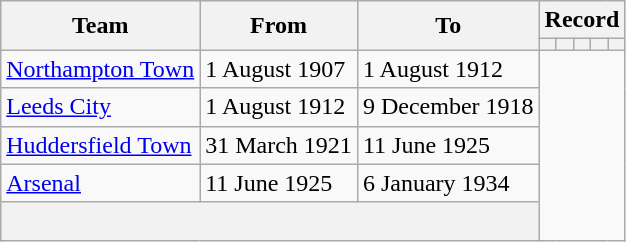<table class=wikitable style="text-align: center">
<tr>
<th rowspan=2>Team</th>
<th rowspan=2>From</th>
<th rowspan=2>To</th>
<th colspan=5>Record</th>
</tr>
<tr>
<th></th>
<th></th>
<th></th>
<th></th>
<th></th>
</tr>
<tr>
<td align=left><a href='#'>Northampton Town</a></td>
<td align=left>1 August 1907</td>
<td align=left>1 August 1912<br></td>
</tr>
<tr>
<td align=left><a href='#'>Leeds City</a></td>
<td align=left>1 August 1912</td>
<td align=left>9 December 1918<br></td>
</tr>
<tr>
<td align=left><a href='#'>Huddersfield Town</a></td>
<td align=left>31 March 1921</td>
<td align=left>11 June 1925<br></td>
</tr>
<tr>
<td align=left><a href='#'>Arsenal</a></td>
<td align=left>11 June 1925</td>
<td align=left>6 January 1934<br></td>
</tr>
<tr>
<th colspan=3><br></th>
</tr>
</table>
